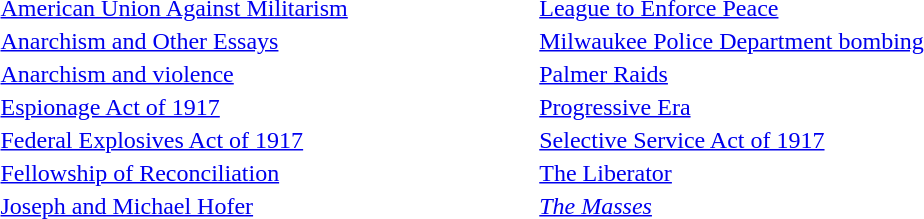<table style="width: 60%; border: none; text-align: left;">
<tr>
<td><a href='#'>American Union Against Militarism</a></td>
<td><a href='#'>League to Enforce Peace</a></td>
</tr>
<tr>
<td><a href='#'>Anarchism and Other Essays</a></td>
<td><a href='#'>Milwaukee Police Department bombing</a></td>
</tr>
<tr>
<td><a href='#'>Anarchism and violence</a></td>
<td><a href='#'>Palmer Raids</a></td>
</tr>
<tr>
<td><a href='#'>Espionage Act of 1917</a></td>
<td><a href='#'>Progressive Era</a></td>
</tr>
<tr>
<td><a href='#'>Federal Explosives Act of 1917</a></td>
<td><a href='#'>Selective Service Act of 1917</a></td>
</tr>
<tr>
<td><a href='#'>Fellowship of Reconciliation</a></td>
<td><a href='#'>The Liberator</a></td>
</tr>
<tr>
<td><a href='#'>Joseph and Michael Hofer</a></td>
<td><em><a href='#'>The Masses</a></em></td>
</tr>
</table>
